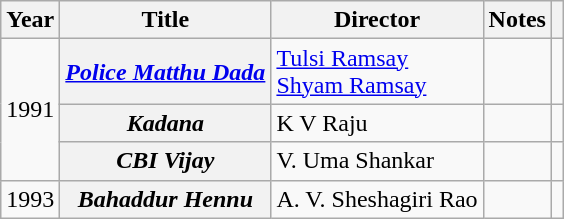<table class="wikitable sortable">
<tr>
<th>Year</th>
<th>Title</th>
<th>Director</th>
<th>Notes</th>
<th></th>
</tr>
<tr>
<td rowspan="3">1991</td>
<th><em><a href='#'>Police Matthu Dada</a></em></th>
<td><a href='#'>Tulsi Ramsay</a><br><a href='#'>Shyam Ramsay</a></td>
<td></td>
<td></td>
</tr>
<tr>
<th><em>Kadana</em></th>
<td>K V Raju</td>
<td></td>
<td></td>
</tr>
<tr>
<th><em>CBI Vijay</em></th>
<td>V. Uma Shankar</td>
<td></td>
<td></td>
</tr>
<tr>
<td rowspan="1">1993</td>
<th><em>Bahaddur Hennu</em></th>
<td>A. V. Sheshagiri Rao</td>
<td></td>
<td></td>
</tr>
</table>
